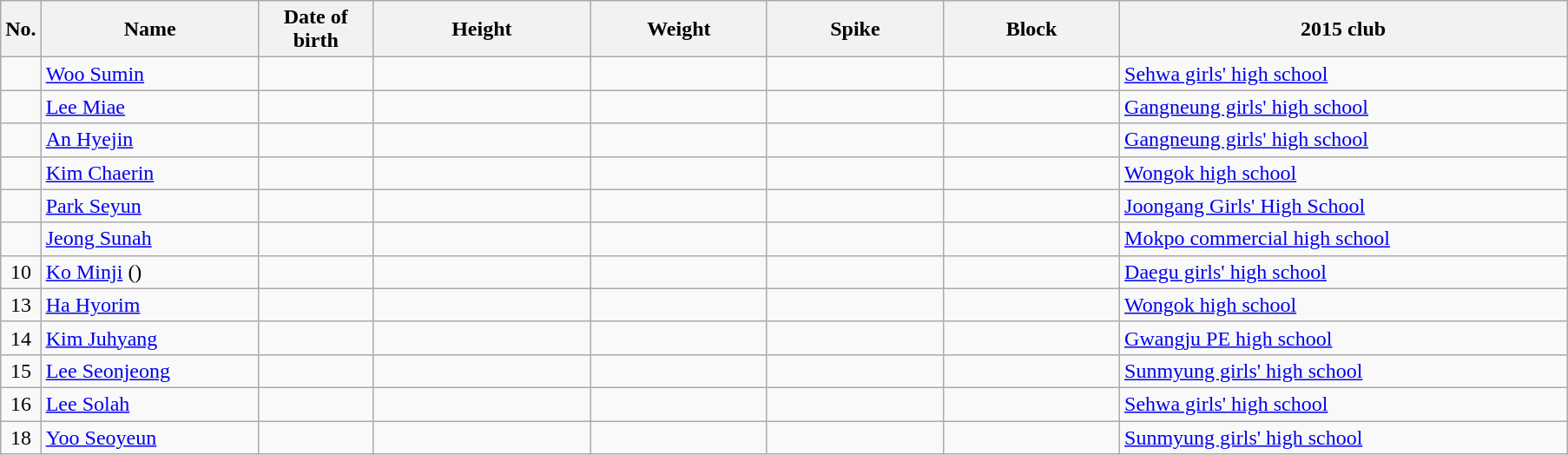<table class="wikitable sortable" style="font-size:100%; text-align:center;">
<tr>
<th>No.</th>
<th style="width:10em">Name</th>
<th style="width:5em">Date of birth</th>
<th style="width:10em">Height</th>
<th style="width:8em">Weight</th>
<th style="width:8em">Spike</th>
<th style="width:8em">Block</th>
<th style="width:21em">2015 club</th>
</tr>
<tr>
<td></td>
<td align=left><a href='#'>Woo Sumin</a></td>
<td align=right></td>
<td></td>
<td></td>
<td></td>
<td></td>
<td align=left> <a href='#'>Sehwa girls' high school</a></td>
</tr>
<tr>
<td></td>
<td align=left><a href='#'>Lee Miae</a></td>
<td align=right></td>
<td></td>
<td></td>
<td></td>
<td></td>
<td align=left> <a href='#'>Gangneung girls' high school</a></td>
</tr>
<tr>
<td></td>
<td align=left><a href='#'>An Hyejin</a></td>
<td align=right></td>
<td></td>
<td></td>
<td></td>
<td></td>
<td align=left> <a href='#'>Gangneung girls' high school</a></td>
</tr>
<tr>
<td></td>
<td align=left><a href='#'>Kim Chaerin</a></td>
<td align=right></td>
<td></td>
<td></td>
<td></td>
<td></td>
<td align=left> <a href='#'>Wongok high school</a></td>
</tr>
<tr>
<td></td>
<td align=left><a href='#'>Park Seyun</a></td>
<td align=right></td>
<td></td>
<td></td>
<td></td>
<td></td>
<td align=left> <a href='#'>Joongang Girls' High School</a></td>
</tr>
<tr>
<td></td>
<td align=left><a href='#'>Jeong Sunah</a></td>
<td align=right></td>
<td></td>
<td></td>
<td></td>
<td></td>
<td align=left> <a href='#'>Mokpo commercial high school</a></td>
</tr>
<tr>
<td>10</td>
<td align=left><a href='#'>Ko Minji</a> ()</td>
<td align=right></td>
<td></td>
<td></td>
<td></td>
<td></td>
<td align=left> <a href='#'>Daegu girls' high school</a></td>
</tr>
<tr>
<td>13</td>
<td align=left><a href='#'>Ha Hyorim</a></td>
<td align=right></td>
<td></td>
<td></td>
<td></td>
<td></td>
<td align=left> <a href='#'>Wongok high school</a></td>
</tr>
<tr>
<td>14</td>
<td align=left><a href='#'>Kim Juhyang</a></td>
<td align=right></td>
<td></td>
<td></td>
<td></td>
<td></td>
<td align=left> <a href='#'>Gwangju PE high school</a></td>
</tr>
<tr>
<td>15</td>
<td align=left><a href='#'>Lee Seonjeong</a></td>
<td align=right></td>
<td></td>
<td></td>
<td></td>
<td></td>
<td align=left> <a href='#'>Sunmyung girls' high school</a></td>
</tr>
<tr>
<td>16</td>
<td align=left><a href='#'>Lee Solah</a></td>
<td align=right></td>
<td></td>
<td></td>
<td></td>
<td></td>
<td align=left> <a href='#'>Sehwa girls' high school</a></td>
</tr>
<tr>
<td>18</td>
<td align=left><a href='#'>Yoo Seoyeun</a></td>
<td align=right></td>
<td></td>
<td></td>
<td></td>
<td></td>
<td align=left> <a href='#'>Sunmyung girls' high school</a></td>
</tr>
</table>
